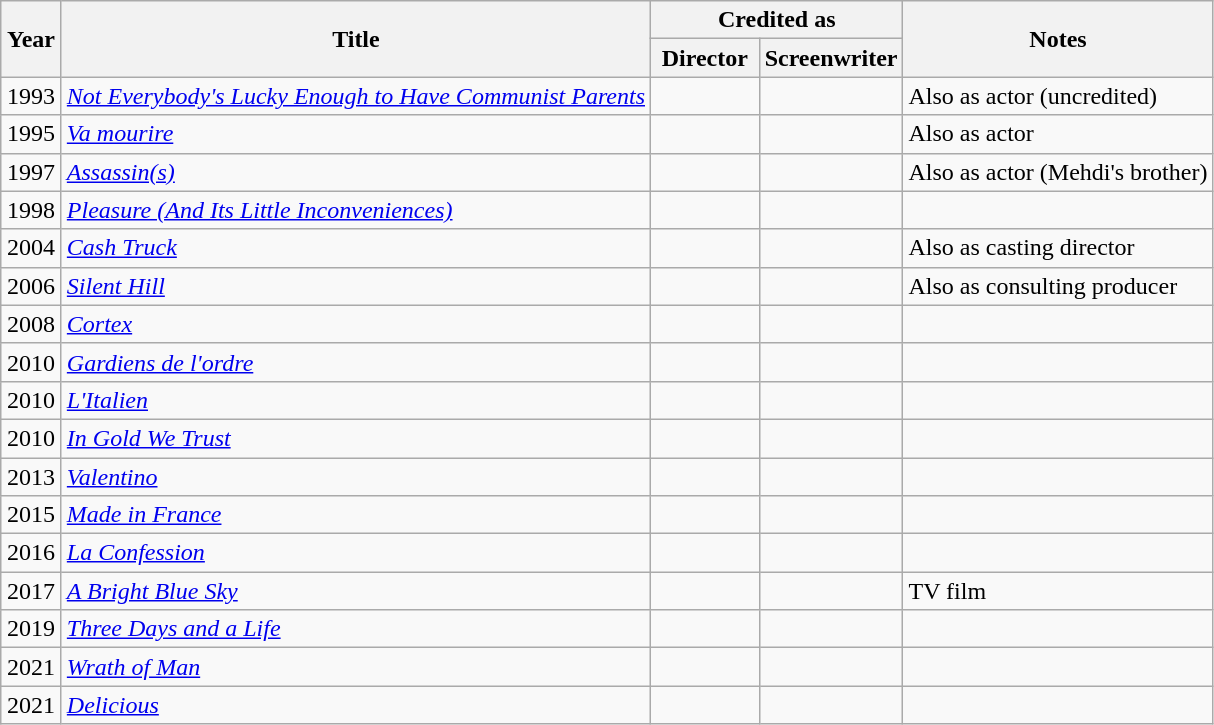<table class="wikitable sortable">
<tr>
<th rowspan=2 width="33">Year</th>
<th rowspan=2>Title</th>
<th colspan=2>Credited as</th>
<th rowspan=2>Notes</th>
</tr>
<tr>
<th width=65>Director</th>
<th width=65>Screenwriter</th>
</tr>
<tr>
<td align="center">1993</td>
<td align="left"><em><a href='#'>Not Everybody's Lucky Enough to Have Communist Parents</a></em></td>
<td></td>
<td></td>
<td>Also as actor (uncredited)</td>
</tr>
<tr>
<td align="center">1995</td>
<td align="left"><em><a href='#'>Va mourire</a></em></td>
<td></td>
<td></td>
<td>Also as actor</td>
</tr>
<tr>
<td align="center">1997</td>
<td align="left"><em><a href='#'>Assassin(s)</a></em></td>
<td></td>
<td></td>
<td>Also as actor (Mehdi's brother)</td>
</tr>
<tr>
<td align="center">1998</td>
<td align="left"><em><a href='#'>Pleasure (And Its Little Inconveniences)</a></em></td>
<td></td>
<td></td>
<td></td>
</tr>
<tr>
<td align="center">2004</td>
<td align="left"><em><a href='#'>Cash Truck</a></em></td>
<td></td>
<td></td>
<td>Also as casting director</td>
</tr>
<tr>
<td align="center">2006</td>
<td align="left"><em><a href='#'>Silent Hill</a></em></td>
<td></td>
<td></td>
<td>Also as consulting producer</td>
</tr>
<tr>
<td align="center">2008</td>
<td align="left"><em><a href='#'>Cortex</a></em></td>
<td></td>
<td></td>
<td></td>
</tr>
<tr>
<td align="center">2010</td>
<td align="left"><em><a href='#'>Gardiens de l'ordre</a></em></td>
<td></td>
<td></td>
<td></td>
</tr>
<tr>
<td align="center">2010</td>
<td align="left"><em><a href='#'>L'Italien</a></em></td>
<td></td>
<td></td>
<td></td>
</tr>
<tr>
<td align="center">2010</td>
<td align="left"><em><a href='#'>In Gold We Trust</a></em></td>
<td></td>
<td></td>
<td></td>
</tr>
<tr>
<td align="center">2013</td>
<td align="left"><em><a href='#'>Valentino</a></em></td>
<td></td>
<td></td>
<td></td>
</tr>
<tr>
<td align="center">2015</td>
<td align="left"><em><a href='#'>Made in France</a></em></td>
<td></td>
<td></td>
<td></td>
</tr>
<tr>
<td align="center">2016</td>
<td align="left"><em><a href='#'>La Confession</a></em></td>
<td></td>
<td></td>
<td></td>
</tr>
<tr>
<td align="center">2017</td>
<td align="left"><em><a href='#'>A Bright Blue Sky</a></em></td>
<td></td>
<td></td>
<td>TV film</td>
</tr>
<tr>
<td align="center">2019</td>
<td align="left"><em><a href='#'>Three Days and a Life</a></em></td>
<td></td>
<td></td>
<td></td>
</tr>
<tr>
<td align="center">2021</td>
<td align="left"><em><a href='#'>Wrath of Man</a></em></td>
<td></td>
<td></td>
<td></td>
</tr>
<tr>
<td align="center">2021</td>
<td align="left"><em><a href='#'>Delicious</a></em></td>
<td></td>
<td></td>
<td></td>
</tr>
</table>
